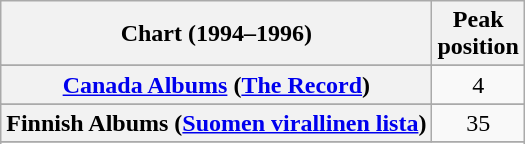<table class="wikitable sortable plainrowheaders">
<tr>
<th>Chart (1994–1996)</th>
<th>Peak<br>position</th>
</tr>
<tr>
</tr>
<tr>
</tr>
<tr>
<th scope="row"><a href='#'>Canada Albums</a> (<a href='#'>The Record</a>)</th>
<td style="text-align:center;">4</td>
</tr>
<tr>
</tr>
<tr>
<th scope="row">Finnish Albums (<a href='#'>Suomen virallinen lista</a>)</th>
<td style="text-align:center;">35</td>
</tr>
<tr>
</tr>
<tr>
</tr>
<tr>
</tr>
<tr>
</tr>
<tr>
</tr>
<tr>
</tr>
<tr>
</tr>
</table>
